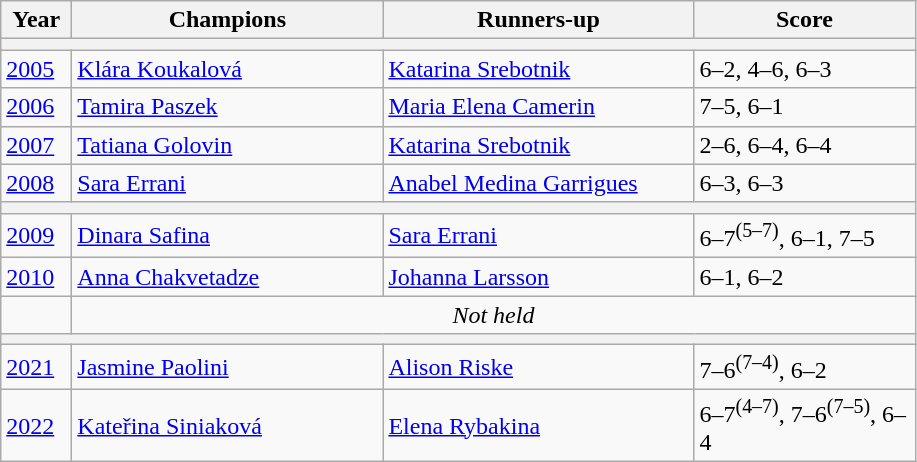<table class="wikitable">
<tr>
<th style="width:40px">Year</th>
<th style="width:200px">Champions</th>
<th style="width:200px">Runners-up</th>
<th style="width:140px" class="unsortable">Score</th>
</tr>
<tr>
<th colspan="4"></th>
</tr>
<tr>
<td><a href='#'>2005</a></td>
<td> <a href='#'>Klára Koukalová</a></td>
<td> <a href='#'>Katarina Srebotnik</a></td>
<td>6–2, 4–6, 6–3</td>
</tr>
<tr>
<td><a href='#'>2006</a></td>
<td> <a href='#'>Tamira Paszek</a></td>
<td> <a href='#'>Maria Elena Camerin</a></td>
<td>7–5, 6–1</td>
</tr>
<tr>
<td><a href='#'>2007</a></td>
<td> <a href='#'>Tatiana Golovin</a></td>
<td> <a href='#'>Katarina Srebotnik</a></td>
<td>2–6, 6–4, 6–4</td>
</tr>
<tr>
<td><a href='#'>2008</a></td>
<td> <a href='#'>Sara Errani</a></td>
<td> <a href='#'>Anabel Medina Garrigues</a></td>
<td>6–3, 6–3</td>
</tr>
<tr>
<th colspan="4"></th>
</tr>
<tr>
<td><a href='#'>2009</a></td>
<td> <a href='#'>Dinara Safina</a></td>
<td> <a href='#'>Sara Errani</a></td>
<td>6–7<sup>(5–7)</sup>, 6–1, 7–5</td>
</tr>
<tr>
<td><a href='#'>2010</a></td>
<td> <a href='#'>Anna Chakvetadze</a></td>
<td> <a href='#'>Johanna Larsson</a></td>
<td>6–1, 6–2</td>
</tr>
<tr>
<td></td>
<td colspan=3 align=center><em>Not held</em></td>
</tr>
<tr>
<th colspan="4"></th>
</tr>
<tr>
<td><a href='#'>2021</a></td>
<td> <a href='#'>Jasmine Paolini</a></td>
<td> <a href='#'>Alison Riske</a></td>
<td>7–6<sup>(7–4)</sup>, 6–2</td>
</tr>
<tr>
<td><a href='#'>2022</a></td>
<td> <a href='#'>Kateřina Siniaková</a></td>
<td> <a href='#'>Elena Rybakina</a></td>
<td>6–7<sup>(4–7)</sup>, 7–6<sup>(7–5)</sup>, 6–4</td>
</tr>
</table>
